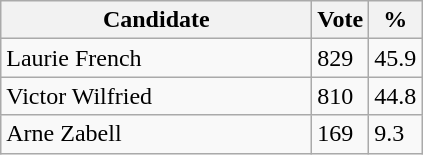<table class="wikitable">
<tr>
<th bgcolor="#DDDDFF" width="200px">Candidate</th>
<th bgcolor="#DDDDFF">Vote</th>
<th bgcolor="#DDDDFF">%</th>
</tr>
<tr>
<td>Laurie French</td>
<td>829</td>
<td>45.9</td>
</tr>
<tr>
<td>Victor Wilfried</td>
<td>810</td>
<td>44.8</td>
</tr>
<tr>
<td>Arne Zabell</td>
<td>169</td>
<td>9.3</td>
</tr>
</table>
